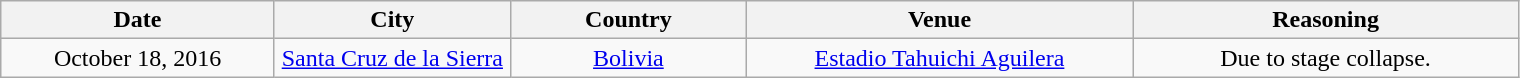<table class="wikitable" style="text-align:center;">
<tr>
<th width="175">Date</th>
<th width="150">City</th>
<th width="150">Country</th>
<th width="250">Venue</th>
<th width="250">Reasoning</th>
</tr>
<tr>
<td>October 18, 2016</td>
<td><a href='#'>Santa Cruz de la Sierra</a></td>
<td><a href='#'>Bolivia</a></td>
<td><a href='#'>Estadio Tahuichi Aguilera</a></td>
<td rowspan="4">Due to stage collapse.</td>
</tr>
</table>
